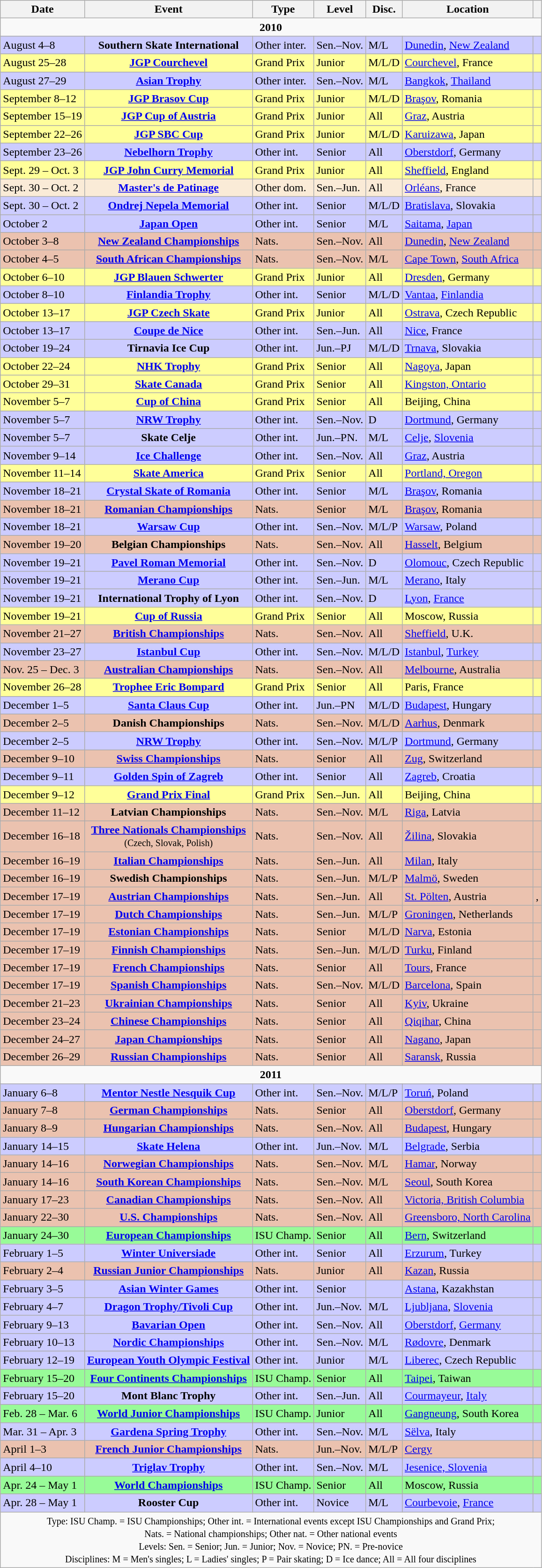<table class="wikitable">
<tr>
<th>Date</th>
<th>Event</th>
<th>Type</th>
<th>Level</th>
<th>Disc.</th>
<th>Location</th>
<th></th>
</tr>
<tr>
<td colspan="7" align="center"><strong>2010</strong></td>
</tr>
<tr bgcolor=#CCCCFF>
<td>August 4–8</td>
<td align="center"><strong>Southern Skate International</strong></td>
<td>Other inter.</td>
<td>Sen.–Nov.</td>
<td>M/L</td>
<td><a href='#'>Dunedin</a>, <a href='#'>New Zealand</a></td>
<td></td>
</tr>
<tr bgcolor=FFFF99>
<td>August 25–28</td>
<td align="center"><strong><a href='#'>JGP Courchevel</a></strong></td>
<td>Grand Prix</td>
<td>Junior</td>
<td>M/L/D</td>
<td><a href='#'>Courchevel</a>, France</td>
<td></td>
</tr>
<tr bgcolor=#CCCCFF>
<td>August 27–29</td>
<td align="center"><strong><a href='#'>Asian Trophy</a></strong></td>
<td>Other inter.</td>
<td>Sen.–Nov.</td>
<td>M/L</td>
<td><a href='#'>Bangkok</a>, <a href='#'>Thailand</a></td>
<td></td>
</tr>
<tr bgcolor=FFFF99>
<td>September 8–12</td>
<td align="center"><strong><a href='#'>JGP Brasov Cup</a></strong></td>
<td>Grand Prix</td>
<td>Junior</td>
<td>M/L/D</td>
<td><a href='#'>Braşov</a>, Romania</td>
<td></td>
</tr>
<tr bgcolor=FFFF99>
<td>September 15–19</td>
<td align="center"><strong><a href='#'>JGP Cup of Austria</a></strong></td>
<td>Grand Prix</td>
<td>Junior</td>
<td>All</td>
<td><a href='#'>Graz</a>, Austria</td>
<td></td>
</tr>
<tr bgcolor=FFFF99>
<td>September 22–26</td>
<td align="center"><strong><a href='#'>JGP SBC Cup</a></strong></td>
<td>Grand Prix</td>
<td>Junior</td>
<td>M/L/D</td>
<td><a href='#'>Karuizawa</a>, Japan</td>
<td></td>
</tr>
<tr bgcolor=#CCCCFF>
<td>September 23–26</td>
<td align="center"><strong><a href='#'>Nebelhorn Trophy</a></strong></td>
<td>Other int.</td>
<td>Senior</td>
<td>All</td>
<td><a href='#'>Oberstdorf</a>, Germany</td>
<td></td>
</tr>
<tr bgcolor=FFFF99>
<td>Sept. 29 – Oct. 3</td>
<td align="center"><strong><a href='#'>JGP John Curry Memorial</a></strong></td>
<td>Grand Prix</td>
<td>Junior</td>
<td>All</td>
<td><a href='#'>Sheffield</a>, England</td>
<td></td>
</tr>
<tr bgcolor=#FAEBD7>
<td>Sept. 30 – Oct. 2</td>
<td align="center"><strong><a href='#'>Master's de Patinage</a></strong></td>
<td>Other dom.</td>
<td>Sen.–Jun.</td>
<td>All</td>
<td><a href='#'>Orléans</a>, France</td>
<td></td>
</tr>
<tr bgcolor=#CCCCFF>
<td>Sept. 30 – Oct. 2</td>
<td align="center"><strong><a href='#'>Ondrej Nepela Memorial</a></strong></td>
<td>Other int.</td>
<td>Senior</td>
<td>M/L/D</td>
<td><a href='#'>Bratislava</a>, Slovakia</td>
<td></td>
</tr>
<tr bgcolor=#CCCCFF>
<td>October 2</td>
<td align="center"><strong><a href='#'>Japan Open</a></strong></td>
<td>Other int.</td>
<td>Senior</td>
<td>M/L</td>
<td><a href='#'>Saitama</a>, <a href='#'>Japan</a></td>
<td></td>
</tr>
<tr bgcolor=EBC2AF>
<td>October 3–8</td>
<td align=center><strong><a href='#'>New Zealand Championships</a></strong></td>
<td>Nats.</td>
<td>Sen.–Nov.</td>
<td>All</td>
<td><a href='#'>Dunedin</a>, <a href='#'>New Zealand</a></td>
<td></td>
</tr>
<tr bgcolor=#EBC2AF>
<td>October 4–5</td>
<td align=center><strong><a href='#'>South African Championships</a></strong></td>
<td>Nats.</td>
<td>Sen.–Nov.</td>
<td>M/L</td>
<td><a href='#'>Cape Town</a>, <a href='#'>South Africa</a></td>
<td></td>
</tr>
<tr bgcolor=FFFF99>
<td>October 6–10</td>
<td align="center"><strong><a href='#'>JGP Blauen Schwerter</a></strong></td>
<td>Grand Prix</td>
<td>Junior</td>
<td>All</td>
<td><a href='#'>Dresden</a>, Germany</td>
<td></td>
</tr>
<tr bgcolor=#CCCCFF>
<td>October 8–10</td>
<td align="center"><strong><a href='#'>Finlandia Trophy</a></strong></td>
<td>Other int.</td>
<td>Senior</td>
<td>M/L/D</td>
<td><a href='#'>Vantaa</a>, <a href='#'>Finlandia</a></td>
<td></td>
</tr>
<tr bgcolor=FFFF99>
<td>October 13–17</td>
<td align="center"><strong><a href='#'>JGP Czech Skate</a></strong></td>
<td>Grand Prix</td>
<td>Junior</td>
<td>All</td>
<td><a href='#'>Ostrava</a>, Czech Republic</td>
<td></td>
</tr>
<tr bgcolor=#CCCCFF>
<td>October 13–17</td>
<td align="center"><strong><a href='#'>Coupe de Nice</a></strong></td>
<td>Other int.</td>
<td>Sen.–Jun.</td>
<td>All</td>
<td><a href='#'>Nice</a>, France</td>
<td></td>
</tr>
<tr bgcolor=#CCCCFF>
<td>October 19–24</td>
<td align="center"><strong>Tirnavia Ice Cup</strong></td>
<td>Other int.</td>
<td>Jun.–PJ</td>
<td>M/L/D</td>
<td><a href='#'>Trnava</a>, Slovakia</td>
<td></td>
</tr>
<tr bgcolor=FFFF99>
<td>October 22–24</td>
<td align="center"><strong><a href='#'>NHK Trophy</a></strong></td>
<td>Grand Prix</td>
<td>Senior</td>
<td>All</td>
<td><a href='#'>Nagoya</a>, Japan</td>
<td></td>
</tr>
<tr bgcolor=FFFF99>
<td>October 29–31</td>
<td align="center"><strong><a href='#'>Skate Canada</a></strong></td>
<td>Grand Prix</td>
<td>Senior</td>
<td>All</td>
<td><a href='#'>Kingston, Ontario</a></td>
<td></td>
</tr>
<tr bgcolor=FFFF99>
<td>November 5–7</td>
<td align="center"><strong><a href='#'>Cup of China</a></strong></td>
<td>Grand Prix</td>
<td>Senior</td>
<td>All</td>
<td>Beijing, China</td>
<td></td>
</tr>
<tr bgcolor=CCCCFF>
<td>November 5–7</td>
<td align="center"><strong><a href='#'>NRW Trophy</a></strong></td>
<td>Other int.</td>
<td>Sen.–Nov.</td>
<td>D</td>
<td><a href='#'>Dortmund</a>, Germany</td>
<td></td>
</tr>
<tr bgcolor=CCCCFF>
<td>November 5–7</td>
<td align="center"><strong>Skate Celje</strong></td>
<td>Other int.</td>
<td>Jun.–PN.</td>
<td>M/L</td>
<td><a href='#'>Celje</a>, <a href='#'>Slovenia</a></td>
<td></td>
</tr>
<tr bgcolor=CCCCFF>
<td>November 9–14</td>
<td align=center><strong><a href='#'>Ice Challenge</a></strong></td>
<td>Other int.</td>
<td>Sen.–Nov.</td>
<td>All</td>
<td><a href='#'>Graz</a>, Austria</td>
<td></td>
</tr>
<tr bgcolor=FFFF99>
<td>November 11–14</td>
<td align="center"><strong><a href='#'>Skate America</a></strong></td>
<td>Grand Prix</td>
<td>Senior</td>
<td>All</td>
<td><a href='#'>Portland, Oregon</a></td>
<td></td>
</tr>
<tr bgcolor=#CCCCFF>
<td>November 18–21</td>
<td align="center"><strong><a href='#'>Crystal Skate of Romania</a></strong></td>
<td>Other int.</td>
<td>Senior</td>
<td>M/L</td>
<td><a href='#'>Braşov</a>, Romania</td>
<td></td>
</tr>
<tr bgcolor=#EBC2AF>
<td>November 18–21</td>
<td align="center"><strong><a href='#'>Romanian Championships</a></strong></td>
<td>Nats.</td>
<td>Senior</td>
<td>M/L</td>
<td><a href='#'>Braşov</a>, Romania</td>
<td></td>
</tr>
<tr bgcolor=#CCCCFF>
<td>November 18–21</td>
<td align="center"><strong><a href='#'>Warsaw Cup</a></strong></td>
<td>Other int.</td>
<td>Sen.–Nov.</td>
<td>M/L/P</td>
<td><a href='#'>Warsaw</a>, Poland</td>
<td> </td>
</tr>
<tr bgcolor=EBC2AF>
<td>November 19–20</td>
<td align=center><strong>Belgian Championships</strong></td>
<td>Nats.</td>
<td>Sen.–Nov.</td>
<td>All</td>
<td><a href='#'>Hasselt</a>, Belgium</td>
<td></td>
</tr>
<tr bgcolor=#CCCCFF>
<td>November 19–21</td>
<td align="center"><strong><a href='#'>Pavel Roman Memorial</a></strong></td>
<td>Other int.</td>
<td>Sen.–Nov.</td>
<td>D</td>
<td><a href='#'>Olomouc</a>, Czech Republic</td>
<td></td>
</tr>
<tr bgcolor=#CCCCFF>
<td>November 19–21</td>
<td align="center"><strong><a href='#'>Merano Cup</a></strong></td>
<td>Other int.</td>
<td>Sen.–Jun.</td>
<td>M/L</td>
<td><a href='#'>Merano</a>, Italy</td>
<td></td>
</tr>
<tr bgcolor=#CCCCFF>
<td>November 19–21</td>
<td align="center"><strong>International Trophy of Lyon</strong></td>
<td>Other int.</td>
<td>Sen.–Nov.</td>
<td>D</td>
<td><a href='#'>Lyon</a>, <a href='#'>France</a></td>
<td></td>
</tr>
<tr bgcolor=FFFF99>
<td>November 19–21</td>
<td align="center"><strong><a href='#'>Cup of Russia</a></strong></td>
<td>Grand Prix</td>
<td>Senior</td>
<td>All</td>
<td>Moscow, Russia</td>
<td></td>
</tr>
<tr bgcolor=EBC2AF>
<td>November 21–27</td>
<td align=center><strong><a href='#'>British Championships</a></strong></td>
<td>Nats.</td>
<td>Sen.–Nov.</td>
<td>All</td>
<td><a href='#'>Sheffield</a>, U.K.</td>
<td></td>
</tr>
<tr bgcolor=#CCCCFF>
<td>November 23–27</td>
<td align="center"><strong><a href='#'>Istanbul Cup</a></strong></td>
<td>Other int.</td>
<td>Sen.–Nov.</td>
<td>M/L/D</td>
<td><a href='#'>Istanbul</a>, <a href='#'>Turkey</a></td>
<td></td>
</tr>
<tr bgcolor=EBC2AF>
<td>Nov. 25 – Dec. 3</td>
<td align=center><strong><a href='#'>Australian Championships</a></strong></td>
<td>Nats.</td>
<td>Sen.–Nov.</td>
<td>All</td>
<td><a href='#'>Melbourne</a>, Australia</td>
<td></td>
</tr>
<tr bgcolor=FFFF99>
<td>November 26–28</td>
<td align="center"><strong><a href='#'>Trophee Eric Bompard</a></strong></td>
<td>Grand Prix</td>
<td>Senior</td>
<td>All</td>
<td>Paris, France</td>
<td></td>
</tr>
<tr bgcolor=#CCCCFF>
<td>December 1–5</td>
<td align="center"><strong><a href='#'>Santa Claus Cup</a></strong></td>
<td>Other int.</td>
<td>Jun.–PN</td>
<td>M/L/D</td>
<td><a href='#'>Budapest</a>, Hungary</td>
<td></td>
</tr>
<tr bgcolor=EBC2AF>
<td>December 2–5</td>
<td align=center><strong>Danish Championships</strong></td>
<td>Nats.</td>
<td>Sen.–Nov.</td>
<td>M/L/D</td>
<td><a href='#'>Aarhus</a>, Denmark</td>
<td></td>
</tr>
<tr bgcolor=#CCCCFF>
<td>December 2–5</td>
<td align="center"><strong><a href='#'>NRW Trophy</a></strong></td>
<td>Other int.</td>
<td>Sen.–Nov.</td>
<td>M/L/P</td>
<td><a href='#'>Dortmund</a>, Germany</td>
<td></td>
</tr>
<tr bgcolor=EBC2AF>
<td>December 9–10</td>
<td align=center><strong><a href='#'>Swiss Championships</a></strong></td>
<td>Nats.</td>
<td>Senior</td>
<td>All</td>
<td><a href='#'>Zug</a>, Switzerland</td>
<td></td>
</tr>
<tr bgcolor=#CCCCFF>
<td>December 9–11</td>
<td align="center"><strong><a href='#'>Golden Spin of Zagreb</a></strong></td>
<td>Other int.</td>
<td>Senior</td>
<td>All</td>
<td><a href='#'>Zagreb</a>, Croatia</td>
<td></td>
</tr>
<tr bgcolor=FFFF99>
<td>December 9–12</td>
<td align="center"><strong><a href='#'>Grand Prix Final</a></strong></td>
<td>Grand Prix</td>
<td>Sen.–Jun.</td>
<td>All</td>
<td>Beijing, China</td>
<td></td>
</tr>
<tr bgcolor=EBC2AF>
<td>December 11–12</td>
<td align=center><strong>Latvian Championships</strong></td>
<td>Nats.</td>
<td>Sen.–Nov.</td>
<td>M/L</td>
<td><a href='#'>Riga</a>, Latvia</td>
<td></td>
</tr>
<tr bgcolor=#EBC2AF>
<td>December 16–18</td>
<td align="center"><strong><a href='#'>Three Nationals Championships</a></strong> <br> <small>(Czech, Slovak, Polish)</small></td>
<td>Nats.</td>
<td>Sen.–Nov.</td>
<td>All</td>
<td><a href='#'>Žilina</a>, Slovakia</td>
<td></td>
</tr>
<tr bgcolor=#EBC2AF>
<td>December 16–19</td>
<td align="center"><strong><a href='#'>Italian Championships</a></strong></td>
<td>Nats.</td>
<td>Sen.–Jun.</td>
<td>All</td>
<td><a href='#'>Milan</a>, Italy</td>
<td></td>
</tr>
<tr bgcolor=#EBC2AF>
<td>December 16–19</td>
<td align="center"><strong>Swedish Championships</strong></td>
<td>Nats.</td>
<td>Sen.–Jun.</td>
<td>M/L/P</td>
<td><a href='#'>Malmö</a>, Sweden</td>
<td></td>
</tr>
<tr bgcolor=EBC2AF>
<td>December 17–19</td>
<td align=center><strong><a href='#'>Austrian Championships</a></strong></td>
<td>Nats.</td>
<td>Sen.–Jun.</td>
<td>All</td>
<td><a href='#'>St. Pölten</a>, Austria</td>
<td>, </td>
</tr>
<tr bgcolor=EBC2AF>
<td>December 17–19</td>
<td align=center><strong><a href='#'>Dutch Championships</a></strong></td>
<td>Nats.</td>
<td>Sen.–Jun.</td>
<td>M/L/P</td>
<td><a href='#'>Groningen</a>, Netherlands</td>
<td></td>
</tr>
<tr bgcolor=EBC2AF>
<td>December 17–19</td>
<td align=center><strong><a href='#'>Estonian Championships</a></strong></td>
<td>Nats.</td>
<td>Senior</td>
<td>M/L/D</td>
<td><a href='#'>Narva</a>, Estonia</td>
<td>   </td>
</tr>
<tr bgcolor=#EBC2AF>
<td>December 17–19</td>
<td align="center"><strong><a href='#'>Finnish Championships</a></strong></td>
<td>Nats.</td>
<td>Sen.–Jun.</td>
<td>M/L/D</td>
<td><a href='#'>Turku</a>, Finland</td>
<td></td>
</tr>
<tr bgcolor=#EBC2AF>
<td>December 17–19</td>
<td align="center"><strong><a href='#'>French Championships</a></strong></td>
<td>Nats.</td>
<td>Senior</td>
<td>All</td>
<td><a href='#'>Tours</a>, France</td>
<td></td>
</tr>
<tr bgcolor=#EBC2AF>
<td>December 17–19</td>
<td align="center"><strong><a href='#'>Spanish Championships</a></strong></td>
<td>Nats.</td>
<td>Sen.–Nov.</td>
<td>M/L/D</td>
<td><a href='#'>Barcelona</a>, Spain</td>
<td></td>
</tr>
<tr bgcolor=#EBC2AF>
<td>December 21–23</td>
<td align="center"><strong><a href='#'>Ukrainian Championships</a></strong></td>
<td>Nats.</td>
<td>Senior</td>
<td>All</td>
<td><a href='#'>Kyiv</a>, Ukraine</td>
<td></td>
</tr>
<tr bgcolor=#EBC2AF>
<td>December 23–24</td>
<td align="center"><strong><a href='#'>Chinese Championships</a></strong></td>
<td>Nats.</td>
<td>Senior</td>
<td>All</td>
<td><a href='#'>Qiqihar</a>, China</td>
<td></td>
</tr>
<tr bgcolor=#EBC2AF>
<td>December 24–27</td>
<td align="center"><strong><a href='#'>Japan Championships</a></strong></td>
<td>Nats.</td>
<td>Senior</td>
<td>All</td>
<td><a href='#'>Nagano</a>, Japan</td>
<td></td>
</tr>
<tr bgcolor=#EBC2AF>
<td>December 26–29</td>
<td align="center"><strong><a href='#'>Russian Championships</a></strong></td>
<td>Nats.</td>
<td>Senior</td>
<td>All</td>
<td><a href='#'>Saransk</a>, Russia</td>
<td></td>
</tr>
<tr>
<td colspan="7" align="center"><strong>2011</strong></td>
</tr>
<tr bgcolor=#CCCCFF>
<td>January 6–8</td>
<td align="center"><strong><a href='#'>Mentor Nestle Nesquik Cup</a></strong></td>
<td>Other int.</td>
<td>Sen.–Nov.</td>
<td>M/L/P</td>
<td><a href='#'>Toruń</a>, Poland</td>
<td> </td>
</tr>
<tr bgcolor=#EBC2AF>
<td>January 7–8</td>
<td align="center"><strong><a href='#'>German Championships</a></strong></td>
<td>Nats.</td>
<td>Senior</td>
<td>All</td>
<td><a href='#'>Oberstdorf</a>, Germany</td>
<td></td>
</tr>
<tr bgcolor=EBC2AF>
<td>January 8–9</td>
<td align=center><strong><a href='#'>Hungarian Championships</a></strong></td>
<td>Nats.</td>
<td>Sen.–Nov.</td>
<td>All</td>
<td><a href='#'>Budapest</a>, Hungary</td>
<td></td>
</tr>
<tr bgcolor=CCCCFF>
<td>January 14–15</td>
<td align=center><strong><a href='#'>Skate Helena</a></strong></td>
<td>Other int.</td>
<td>Jun.–Nov.</td>
<td>M/L</td>
<td><a href='#'>Belgrade</a>, Serbia</td>
<td></td>
</tr>
<tr bgcolor=EBC2AF>
<td>January 14–16</td>
<td align=center><strong><a href='#'>Norwegian Championships</a></strong></td>
<td>Nats.</td>
<td>Sen.–Nov.</td>
<td>M/L</td>
<td><a href='#'>Hamar</a>, Norway</td>
<td></td>
</tr>
<tr bgcolor=EBC2AF>
<td>January 14–16</td>
<td align=center><strong><a href='#'>South Korean Championships</a></strong></td>
<td>Nats.</td>
<td>Sen.–Nov.</td>
<td>M/L</td>
<td><a href='#'>Seoul</a>, South Korea</td>
<td></td>
</tr>
<tr bgcolor=#EBC2AF>
<td>January 17–23</td>
<td align="center"><strong><a href='#'>Canadian Championships</a></strong></td>
<td>Nats.</td>
<td>Sen.–Nov.</td>
<td>All</td>
<td><a href='#'>Victoria, British Columbia</a></td>
<td></td>
</tr>
<tr bgcolor=#EBC2AF>
<td>January 22–30</td>
<td align="center"><strong><a href='#'>U.S. Championships</a></strong></td>
<td>Nats.</td>
<td>Sen.–Nov.</td>
<td>All</td>
<td><a href='#'>Greensboro, North Carolina</a></td>
<td></td>
</tr>
<tr bgcolor=98FB98>
<td>January 24–30</td>
<td align="center"><strong><a href='#'>European Championships</a></strong></td>
<td>ISU Champ.</td>
<td>Senior</td>
<td>All</td>
<td><a href='#'>Bern</a>, Switzerland</td>
<td></td>
</tr>
<tr bgcolor=#CCCCFF>
<td>February 1–5</td>
<td align="center"><strong><a href='#'>Winter Universiade</a></strong></td>
<td>Other int.</td>
<td>Senior</td>
<td>All</td>
<td><a href='#'>Erzurum</a>, Turkey</td>
<td></td>
</tr>
<tr bgcolor=#EBC2AF>
<td>February 2–4</td>
<td align="center"><strong><a href='#'>Russian Junior Championships</a></strong></td>
<td>Nats.</td>
<td>Junior</td>
<td>All</td>
<td><a href='#'>Kazan</a>, Russia</td>
<td></td>
</tr>
<tr bgcolor=#CCCCFF>
<td>February 3–5</td>
<td align="center"><strong><a href='#'>Asian Winter Games</a></strong></td>
<td>Other int.</td>
<td>Senior</td>
<td></td>
<td><a href='#'>Astana</a>, Kazakhstan</td>
<td></td>
</tr>
<tr bgcolor=#CCCCFF>
<td>February 4–7</td>
<td align="center"><strong><a href='#'>Dragon Trophy/Tivoli Cup</a></strong></td>
<td>Other int.</td>
<td>Jun.–Nov.</td>
<td>M/L</td>
<td><a href='#'>Ljubljana</a>, <a href='#'>Slovenia</a></td>
<td></td>
</tr>
<tr bgcolor=#CCCCFF>
<td>February 9–13</td>
<td align="center"><strong><a href='#'>Bavarian Open</a></strong></td>
<td>Other int.</td>
<td>Sen.–Nov.</td>
<td>All</td>
<td><a href='#'>Oberstdorf</a>, <a href='#'>Germany</a></td>
<td></td>
</tr>
<tr bgcolor=#CCCCFF>
<td>February 10–13</td>
<td align="center"><strong><a href='#'>Nordic Championships</a></strong></td>
<td>Other int.</td>
<td>Sen.–Nov.</td>
<td>M/L</td>
<td><a href='#'>Rødovre</a>, Denmark</td>
<td></td>
</tr>
<tr bgcolor=#CCCCFF>
<td>February 12–19</td>
<td align="center"><strong><a href='#'>European Youth Olympic Festival</a></strong></td>
<td>Other int.</td>
<td>Junior</td>
<td>M/L</td>
<td><a href='#'>Liberec</a>, Czech Republic</td>
<td></td>
</tr>
<tr bgcolor=98FB98>
<td>February 15–20</td>
<td align="center"><strong><a href='#'>Four Continents Championships</a></strong></td>
<td>ISU Champ.</td>
<td>Senior</td>
<td>All</td>
<td><a href='#'>Taipei</a>, Taiwan</td>
<td></td>
</tr>
<tr bgcolor=#CCCCFF>
<td>February 15–20</td>
<td align="center"><strong>Mont Blanc Trophy</strong></td>
<td>Other int.</td>
<td>Sen.–Jun.</td>
<td>All</td>
<td><a href='#'>Courmayeur</a>, <a href='#'>Italy</a></td>
<td></td>
</tr>
<tr bgcolor=98FB98>
<td>Feb. 28 – Mar. 6</td>
<td align="center"><strong><a href='#'>World Junior Championships</a></strong></td>
<td>ISU Champ.</td>
<td>Junior</td>
<td>All</td>
<td><a href='#'>Gangneung</a>, South Korea</td>
<td></td>
</tr>
<tr bgcolor=CCCCFF>
<td>Mar. 31 – Apr. 3</td>
<td align=center><strong><a href='#'>Gardena Spring Trophy</a></strong></td>
<td>Other int.</td>
<td>Sen.–Nov.</td>
<td>M/L</td>
<td><a href='#'>Sëlva</a>, Italy</td>
<td></td>
</tr>
<tr bgcolor=#EBC2AF>
<td>April 1–3</td>
<td align="center"><strong><a href='#'>French Junior Championships</a></strong></td>
<td>Nats.</td>
<td>Jun.–Nov.</td>
<td>M/L/P</td>
<td><a href='#'>Cergy</a></td>
<td></td>
</tr>
<tr bgcolor=#CCCCFF>
<td>April 4–10</td>
<td align="center"><strong><a href='#'>Triglav Trophy</a></strong></td>
<td>Other int.</td>
<td>Sen.–Nov.</td>
<td>M/L</td>
<td><a href='#'>Jesenice, Slovenia</a></td>
<td></td>
</tr>
<tr bgcolor=98FB98>
<td>Apr. 24 – May 1</td>
<td align="center"><strong><a href='#'>World Championships</a></strong></td>
<td>ISU Champ.</td>
<td>Senior</td>
<td>All</td>
<td>Moscow, Russia</td>
<td></td>
</tr>
<tr bgcolor=#CCCCFF>
<td>Apr. 28 – May 1</td>
<td align=center><strong>Rooster Cup</strong></td>
<td>Other int.</td>
<td>Novice</td>
<td>M/L</td>
<td><a href='#'>Courbevoie</a>, <a href='#'>France</a></td>
<td></td>
</tr>
<tr>
<td colspan=7 align=center><small>Type: ISU Champ. = ISU Championships; Other int. = International events except ISU Championships and Grand Prix; <br> Nats. = National championships; Other nat. = Other national events <br> Levels: Sen. = Senior; Jun. = Junior; Nov. = Novice; PN. = Pre-novice <br> Disciplines: M = Men's singles; L = Ladies' singles; P = Pair skating; D = Ice dance; All = All four disciplines </small></td>
</tr>
</table>
